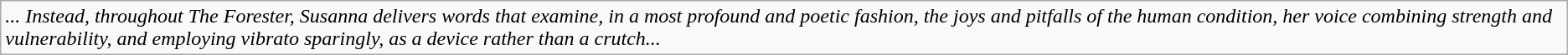<table class="wikitable">
<tr>
<td><em>... Instead, throughout The Forester, Susanna delivers words that examine, in a most profound and poetic fashion, the joys and pitfalls of the human condition, her voice combining strength and vulnerability, and employing vibrato sparingly, as a device rather than a crutch...</em></td>
</tr>
</table>
